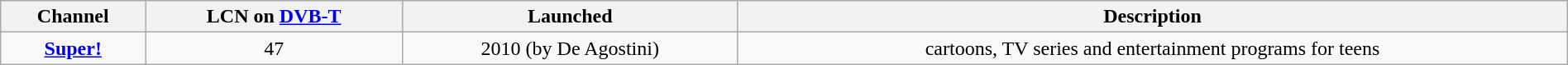<table class="wikitable" style="width:100%; margin-left:0.5em; margin-bottom:0.5em; text-align:center">
<tr>
<th>Channel</th>
<th>LCN on <a href='#'>DVB-T</a></th>
<th>Launched</th>
<th>Description</th>
</tr>
<tr>
<td><strong><a href='#'>Super!</a></strong></td>
<td>47</td>
<td>2010 (by De Agostini)</td>
<td>cartoons, TV series and entertainment programs for teens</td>
</tr>
</table>
